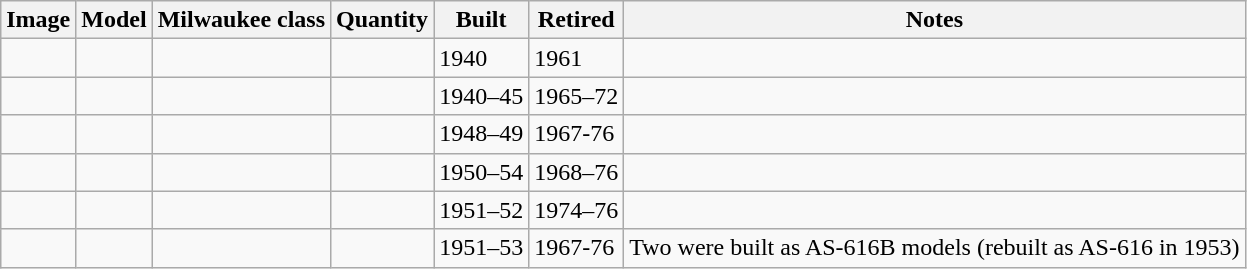<table class="wikitable sortable">
<tr>
<th>Image</th>
<th>Model</th>
<th>Milwaukee class</th>
<th>Quantity</th>
<th>Built</th>
<th>Retired</th>
<th>Notes</th>
</tr>
<tr>
<td></td>
<td></td>
<td></td>
<td></td>
<td>1940</td>
<td>1961</td>
<td></td>
</tr>
<tr>
<td></td>
<td></td>
<td></td>
<td></td>
<td>1940–45</td>
<td>1965–72</td>
<td></td>
</tr>
<tr>
<td></td>
<td></td>
<td></td>
<td></td>
<td>1948–49</td>
<td>1967-76</td>
<td></td>
</tr>
<tr>
<td></td>
<td></td>
<td></td>
<td></td>
<td>1950–54</td>
<td>1968–76</td>
<td></td>
</tr>
<tr>
<td></td>
<td></td>
<td></td>
<td></td>
<td>1951–52</td>
<td>1974–76</td>
<td></td>
</tr>
<tr>
<td></td>
<td></td>
<td></td>
<td></td>
<td>1951–53</td>
<td>1967-76</td>
<td>Two were built as AS-616B models (rebuilt as AS-616 in 1953)</td>
</tr>
</table>
